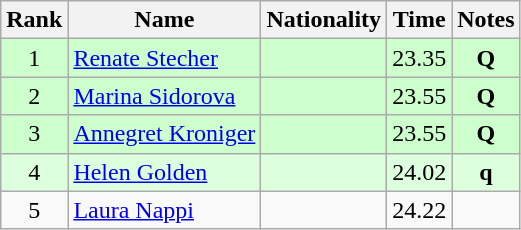<table class="wikitable sortable" style="text-align:center">
<tr>
<th>Rank</th>
<th>Name</th>
<th>Nationality</th>
<th>Time</th>
<th>Notes</th>
</tr>
<tr bgcolor=ccffcc>
<td>1</td>
<td align=left><a href='#'>Renate Stecher</a></td>
<td align=left></td>
<td>23.35</td>
<td><strong>Q</strong></td>
</tr>
<tr bgcolor=ccffcc>
<td>2</td>
<td align=left><a href='#'>Marina Sidorova</a></td>
<td align=left></td>
<td>23.55</td>
<td><strong>Q</strong></td>
</tr>
<tr bgcolor=ccffcc>
<td>3</td>
<td align=left><a href='#'>Annegret Kroniger</a></td>
<td align=left></td>
<td>23.55</td>
<td><strong>Q</strong></td>
</tr>
<tr bgcolor=ddffdd>
<td>4</td>
<td align=left><a href='#'>Helen Golden</a></td>
<td align=left></td>
<td>24.02</td>
<td><strong>q</strong></td>
</tr>
<tr>
<td>5</td>
<td align=left><a href='#'>Laura Nappi</a></td>
<td align=left></td>
<td>24.22</td>
<td></td>
</tr>
</table>
